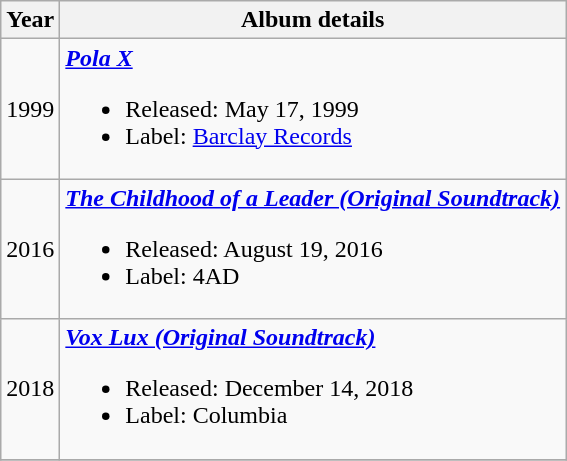<table class="wikitable"  style=text-align:center;>
<tr>
<th rowspan="1">Year</th>
<th rowspan="1">Album details</th>
</tr>
<tr>
<td>1999</td>
<td align="left"><strong><em><a href='#'>Pola X</a></em></strong><br><ul><li>Released: May 17, 1999</li><li>Label: <a href='#'>Barclay Records</a></li></ul></td>
</tr>
<tr>
<td>2016</td>
<td align="left"><strong><em><a href='#'>The Childhood of a Leader (Original Soundtrack)</a></em></strong><br><ul><li>Released: August 19, 2016</li><li>Label: 4AD</li></ul></td>
</tr>
<tr>
<td>2018</td>
<td align="left"><strong><em><a href='#'>Vox Lux (Original Soundtrack)</a></em></strong><br><ul><li>Released: December 14, 2018</li><li>Label: Columbia</li></ul></td>
</tr>
<tr>
</tr>
</table>
